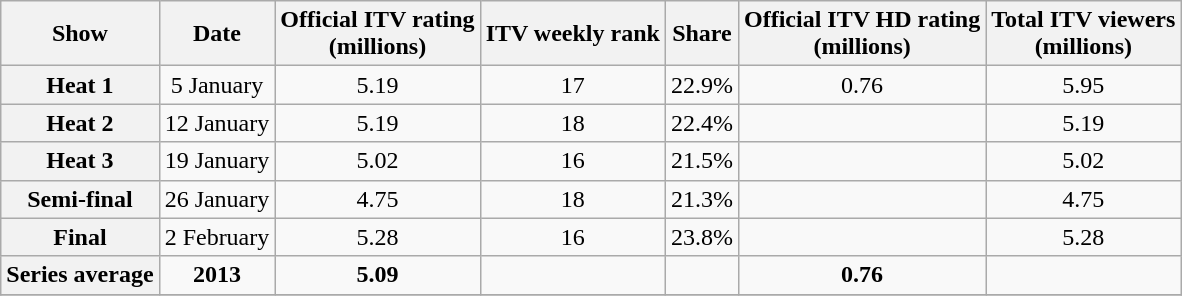<table class="wikitable sortable" style="text-align:center">
<tr>
<th>Show</th>
<th>Date</th>
<th>Official ITV rating<br>(millions)</th>
<th>ITV weekly rank</th>
<th>Share</th>
<th>Official ITV HD rating<br>(millions)</th>
<th>Total ITV viewers<br>(millions)</th>
</tr>
<tr>
<th>Heat 1</th>
<td>5 January</td>
<td>5.19</td>
<td>17</td>
<td>22.9%</td>
<td>0.76</td>
<td>5.95</td>
</tr>
<tr>
<th>Heat 2</th>
<td>12 January</td>
<td>5.19</td>
<td>18</td>
<td>22.4%</td>
<td></td>
<td>5.19</td>
</tr>
<tr>
<th>Heat 3</th>
<td>19 January</td>
<td>5.02</td>
<td>16</td>
<td>21.5%</td>
<td></td>
<td>5.02</td>
</tr>
<tr>
<th scope=col>Semi-final</th>
<td>26 January</td>
<td>4.75</td>
<td>18</td>
<td>21.3%</td>
<td></td>
<td>4.75</td>
</tr>
<tr>
<th scope=col>Final</th>
<td>2 February</td>
<td>5.28</td>
<td>16</td>
<td>23.8%</td>
<td></td>
<td>5.28</td>
</tr>
<tr>
<th scope=col>Series average</th>
<td><strong>2013</strong></td>
<td><strong>5.09</strong></td>
<td></td>
<td></td>
<td><strong>0.76</strong></td>
<td></td>
</tr>
<tr>
</tr>
</table>
